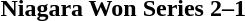<table class="noborder" style="text-align: center; border: none; width: 100%">
<tr>
<th width="97%"><strong>Niagara Won Series 2–1</strong></th>
<th width="3%"></th>
</tr>
</table>
